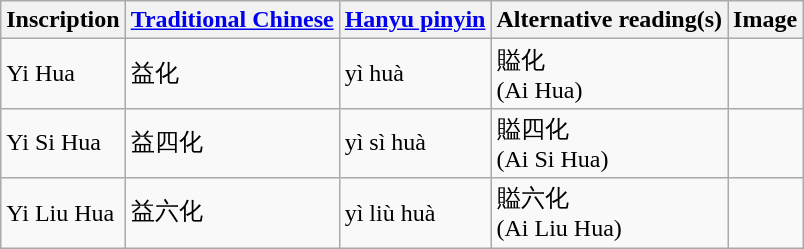<table class="wikitable">
<tr>
<th>Inscription</th>
<th><a href='#'>Traditional Chinese</a></th>
<th><a href='#'>Hanyu pinyin</a></th>
<th>Alternative reading(s)</th>
<th>Image</th>
</tr>
<tr>
<td>Yi Hua</td>
<td>益化</td>
<td>yì huà</td>
<td>賹化<br>(Ai Hua)</td>
<td></td>
</tr>
<tr>
<td>Yi Si Hua</td>
<td>益四化</td>
<td>yì sì huà</td>
<td>賹四化<br>(Ai Si Hua)</td>
<td></td>
</tr>
<tr>
<td>Yi Liu Hua</td>
<td>益六化</td>
<td>yì liù huà</td>
<td>賹六化<br>(Ai Liu Hua)</td>
<td></td>
</tr>
</table>
